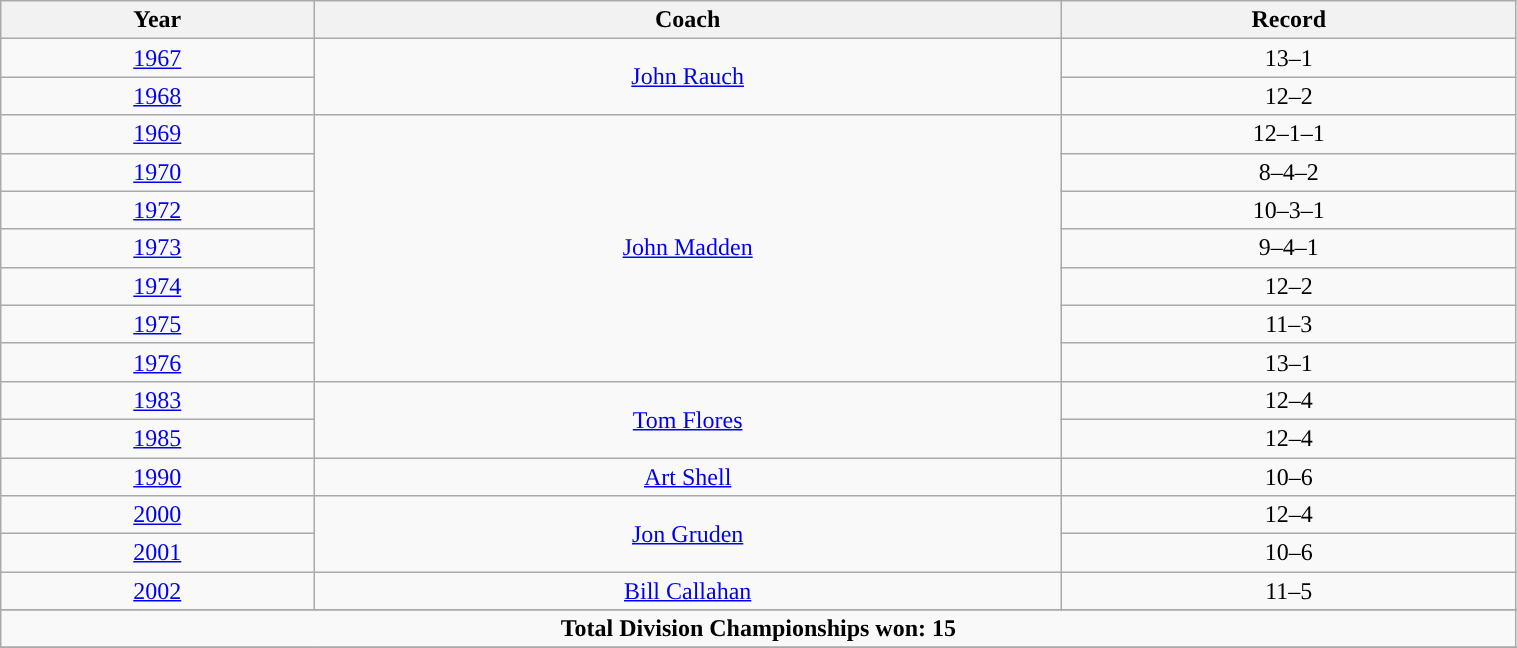<table class="wikitable" style="width:80%;text-align:center">
<tr>
<th>Year</th>
<th>Coach</th>
<th>Record</th>
</tr>
<tr>
<td><a href='#'>1967</a></td>
<td rowspan=2"><a href='#'>John Rauch</a></td>
<td>13–1</td>
</tr>
<tr>
<td><a href='#'>1968</a></td>
<td>12–2</td>
</tr>
<tr>
<td><a href='#'>1969</a></td>
<td rowspan=7"><a href='#'>John Madden</a></td>
<td>12–1–1</td>
</tr>
<tr>
<td><a href='#'>1970</a></td>
<td>8–4–2</td>
</tr>
<tr>
<td><a href='#'>1972</a></td>
<td>10–3–1</td>
</tr>
<tr>
<td><a href='#'>1973</a></td>
<td>9–4–1</td>
</tr>
<tr>
<td><a href='#'>1974</a></td>
<td>12–2</td>
</tr>
<tr>
<td><a href='#'>1975</a></td>
<td>11–3</td>
</tr>
<tr>
<td><a href='#'>1976</a></td>
<td>13–1</td>
</tr>
<tr>
<td><a href='#'>1983</a></td>
<td rowspan=2"><a href='#'>Tom Flores</a></td>
<td>12–4</td>
</tr>
<tr>
<td><a href='#'>1985</a></td>
<td>12–4</td>
</tr>
<tr>
<td><a href='#'>1990</a></td>
<td><a href='#'>Art Shell</a></td>
<td>10–6</td>
</tr>
<tr>
<td><a href='#'>2000</a></td>
<td rowspan=2"><a href='#'>Jon Gruden</a></td>
<td>12–4</td>
</tr>
<tr>
<td><a href='#'>2001</a></td>
<td>10–6</td>
</tr>
<tr>
<td><a href='#'>2002</a></td>
<td><a href='#'>Bill Callahan</a></td>
<td>11–5</td>
</tr>
<tr>
</tr>
<tr>
<td colspan="3"><strong>Total Division Championships won: 15</strong></td>
</tr>
<tr>
</tr>
</table>
